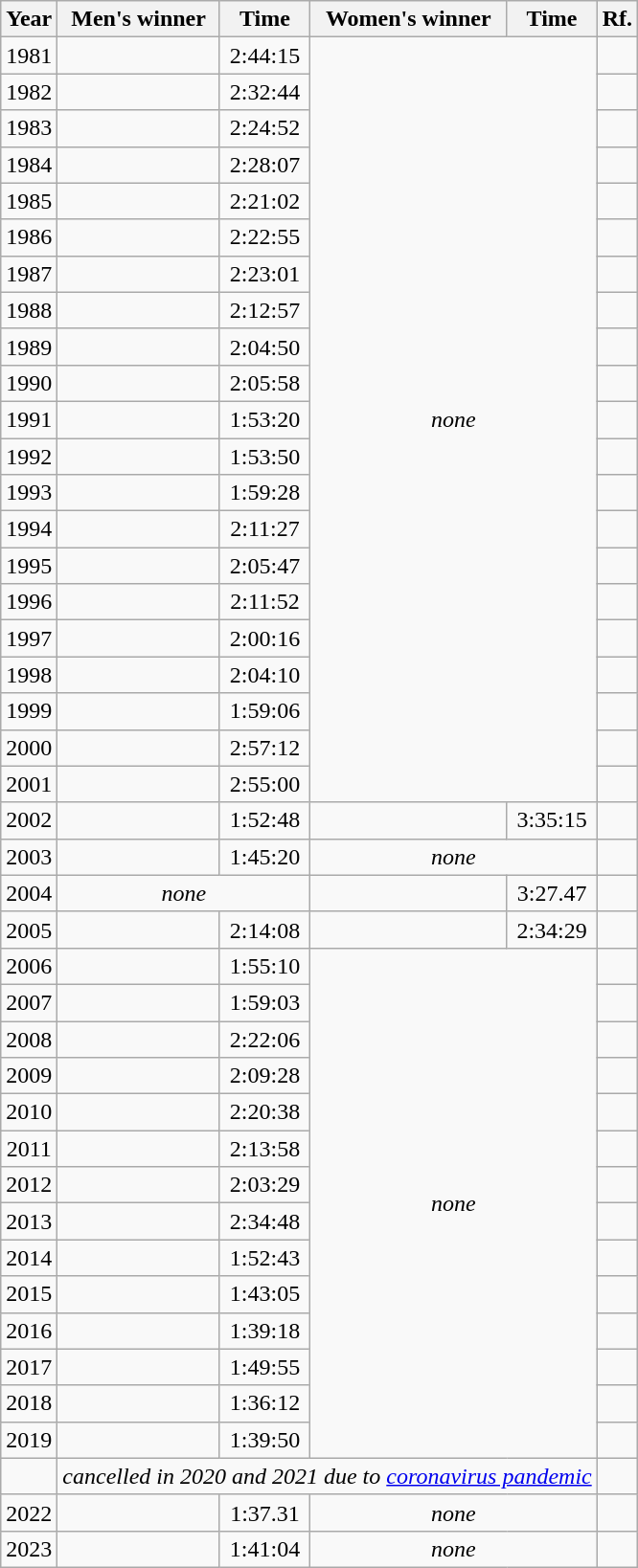<table class="wikitable sortable" style="text-align:center">
<tr>
<th>Year</th>
<th>Men's winner</th>
<th>Time</th>
<th>Women's winner</th>
<th>Time</th>
<th class="unsortable">Rf.</th>
</tr>
<tr>
<td>1981</td>
<td align="left"></td>
<td>2:44:15</td>
<td rowspan="21" colspan="2" data-sort-value=""><em>none</em></td>
<td></td>
</tr>
<tr>
<td>1982</td>
<td align="left"></td>
<td>2:32:44</td>
<td></td>
</tr>
<tr>
<td>1983</td>
<td align="left"></td>
<td>2:24:52</td>
<td></td>
</tr>
<tr>
<td>1984</td>
<td align="left"></td>
<td>2:28:07</td>
<td></td>
</tr>
<tr>
<td>1985</td>
<td align="left"></td>
<td>2:21:02</td>
<td></td>
</tr>
<tr>
<td>1986</td>
<td align="left"></td>
<td>2:22:55</td>
<td></td>
</tr>
<tr>
<td>1987</td>
<td align="left"></td>
<td>2:23:01</td>
<td></td>
</tr>
<tr>
<td>1988</td>
<td align="left"></td>
<td>2:12:57</td>
<td></td>
</tr>
<tr>
<td>1989</td>
<td align="left"></td>
<td>2:04:50</td>
<td></td>
</tr>
<tr>
<td>1990</td>
<td align="left"></td>
<td>2:05:58</td>
<td></td>
</tr>
<tr>
<td>1991</td>
<td align="left"></td>
<td>1:53:20</td>
<td></td>
</tr>
<tr>
<td>1992</td>
<td align="left"></td>
<td>1:53:50</td>
<td></td>
</tr>
<tr>
<td>1993</td>
<td align="left"></td>
<td>1:59:28</td>
<td></td>
</tr>
<tr>
<td>1994</td>
<td align="left"></td>
<td>2:11:27</td>
<td></td>
</tr>
<tr>
<td>1995</td>
<td align="left"></td>
<td>2:05:47</td>
<td></td>
</tr>
<tr>
<td>1996</td>
<td align="left"></td>
<td>2:11:52</td>
<td></td>
</tr>
<tr>
<td>1997</td>
<td align="left"></td>
<td>2:00:16</td>
<td></td>
</tr>
<tr>
<td>1998</td>
<td align="left"></td>
<td>2:04:10</td>
<td></td>
</tr>
<tr>
<td>1999</td>
<td align="left"></td>
<td>1:59:06</td>
<td></td>
</tr>
<tr>
<td>2000</td>
<td align="left"></td>
<td>2:57:12</td>
<td></td>
</tr>
<tr>
<td>2001</td>
<td align="left"></td>
<td>2:55:00</td>
<td></td>
</tr>
<tr>
<td>2002</td>
<td align="left"></td>
<td>1:52:48</td>
<td align="left"></td>
<td>3:35:15</td>
<td></td>
</tr>
<tr>
<td>2003</td>
<td align="left"></td>
<td>1:45:20</td>
<td colspan="2" data-sort-value=""><em>none</em></td>
<td></td>
</tr>
<tr>
<td>2004</td>
<td colspan="2" data-sort-value=""><em>none</em></td>
<td align="left"></td>
<td>3:27.47</td>
<td></td>
</tr>
<tr>
<td>2005</td>
<td align="left"></td>
<td>2:14:08</td>
<td align="left"></td>
<td>2:34:29</td>
<td></td>
</tr>
<tr>
<td>2006</td>
<td align="left"></td>
<td>1:55:10</td>
<td rowspan="14" colspan="2" data-sort-value=""><em>none</em></td>
<td></td>
</tr>
<tr>
<td>2007</td>
<td align="left"></td>
<td>1:59:03</td>
<td></td>
</tr>
<tr>
<td>2008</td>
<td align="left"></td>
<td>2:22:06</td>
<td></td>
</tr>
<tr>
<td>2009</td>
<td align="left"></td>
<td>2:09:28</td>
<td></td>
</tr>
<tr>
<td>2010</td>
<td align="left"></td>
<td>2:20:38</td>
<td></td>
</tr>
<tr>
<td>2011</td>
<td align="left"></td>
<td>2:13:58</td>
<td></td>
</tr>
<tr>
<td>2012</td>
<td align="left"></td>
<td>2:03:29</td>
<td></td>
</tr>
<tr>
<td>2013</td>
<td align="left"></td>
<td>2:34:48</td>
<td></td>
</tr>
<tr>
<td>2014</td>
<td align="left"></td>
<td>1:52:43</td>
<td></td>
</tr>
<tr>
<td>2015</td>
<td align="left"></td>
<td>1:43:05</td>
<td></td>
</tr>
<tr>
<td>2016</td>
<td align="left"></td>
<td>1:39:18</td>
<td></td>
</tr>
<tr>
<td>2017</td>
<td align="left"></td>
<td>1:49:55</td>
<td></td>
</tr>
<tr>
<td>2018</td>
<td align="left"></td>
<td>1:36:12</td>
<td></td>
</tr>
<tr>
<td>2019</td>
<td align="left"></td>
<td>1:39:50</td>
<td></td>
</tr>
<tr>
<td></td>
<td colspan="4" align="center" data-sort-value=""><em>cancelled in 2020 and 2021 due to <a href='#'>coronavirus pandemic</a></em></td>
<td></td>
</tr>
<tr>
<td>2022</td>
<td align="left"></td>
<td>1:37.31</td>
<td colspan="2" data-sort-value=""><em>none</em></td>
<td></td>
</tr>
<tr>
<td>2023</td>
<td align="left"></td>
<td>1:41:04</td>
<td colspan="2" data-sort-value=""><em>none</em></td>
<td></td>
</tr>
</table>
